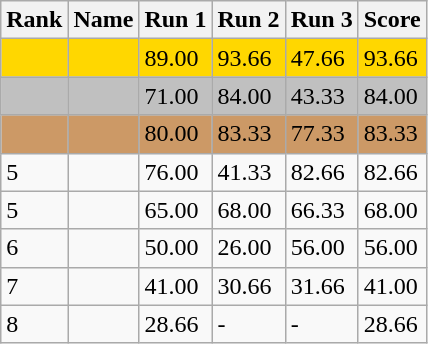<table class="wikitable">
<tr>
<th>Rank</th>
<th>Name</th>
<th>Run 1</th>
<th>Run 2</th>
<th>Run 3</th>
<th>Score</th>
</tr>
<tr style="background:gold;">
<td></td>
<td></td>
<td>89.00</td>
<td>93.66</td>
<td>47.66</td>
<td>93.66</td>
</tr>
<tr style="background:silver;">
<td></td>
<td></td>
<td>71.00</td>
<td>84.00</td>
<td>43.33</td>
<td>84.00</td>
</tr>
<tr style="background:#CC9966;">
<td></td>
<td></td>
<td>80.00</td>
<td>83.33</td>
<td>77.33</td>
<td>83.33</td>
</tr>
<tr>
<td>5</td>
<td></td>
<td>76.00</td>
<td>41.33</td>
<td>82.66</td>
<td>82.66</td>
</tr>
<tr>
<td>5</td>
<td></td>
<td>65.00</td>
<td>68.00</td>
<td>66.33</td>
<td>68.00</td>
</tr>
<tr>
<td>6</td>
<td></td>
<td>50.00</td>
<td>26.00</td>
<td>56.00</td>
<td>56.00</td>
</tr>
<tr>
<td>7</td>
<td></td>
<td>41.00</td>
<td>30.66</td>
<td>31.66</td>
<td>41.00</td>
</tr>
<tr>
<td>8</td>
<td></td>
<td>28.66</td>
<td>-</td>
<td>-</td>
<td>28.66</td>
</tr>
</table>
